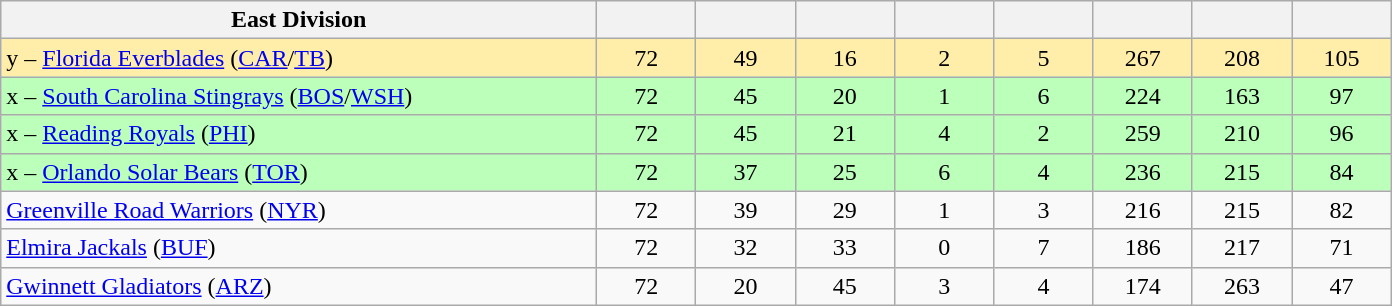<table class="wikitable sortable" style="text-align:center">
<tr>
<th style="width:30%;" class="unsortable">East Division</th>
<th width="5%"></th>
<th width="5%"></th>
<th width="5%"></th>
<th width="5%"></th>
<th width="5%"></th>
<th width="5%"></th>
<th width="5%"></th>
<th width="5%"></th>
</tr>
<tr bgcolor=#ffeeaa>
<td align=left>y – <a href='#'>Florida Everblades</a> (<a href='#'>CAR</a>/<a href='#'>TB</a>)</td>
<td>72</td>
<td>49</td>
<td>16</td>
<td>2</td>
<td>5</td>
<td>267</td>
<td>208</td>
<td>105</td>
</tr>
<tr bgcolor=#bbffbb>
<td align=left>x – <a href='#'>South Carolina Stingrays</a> (<a href='#'>BOS</a>/<a href='#'>WSH</a>)</td>
<td>72</td>
<td>45</td>
<td>20</td>
<td>1</td>
<td>6</td>
<td>224</td>
<td>163</td>
<td>97</td>
</tr>
<tr bgcolor=#bbffbb>
<td align=left>x – <a href='#'>Reading Royals</a> (<a href='#'>PHI</a>)</td>
<td>72</td>
<td>45</td>
<td>21</td>
<td>4</td>
<td>2</td>
<td>259</td>
<td>210</td>
<td>96</td>
</tr>
<tr bgcolor=#bbffbb>
<td align=left>x – <a href='#'>Orlando Solar Bears</a> (<a href='#'>TOR</a>)</td>
<td>72</td>
<td>37</td>
<td>25</td>
<td>6</td>
<td>4</td>
<td>236</td>
<td>215</td>
<td>84</td>
</tr>
<tr>
<td align=left><a href='#'>Greenville Road Warriors</a> (<a href='#'>NYR</a>)</td>
<td>72</td>
<td>39</td>
<td>29</td>
<td>1</td>
<td>3</td>
<td>216</td>
<td>215</td>
<td>82</td>
</tr>
<tr>
<td align=left><a href='#'>Elmira Jackals</a> (<a href='#'>BUF</a>)</td>
<td>72</td>
<td>32</td>
<td>33</td>
<td>0</td>
<td>7</td>
<td>186</td>
<td>217</td>
<td>71</td>
</tr>
<tr>
<td align=left><a href='#'>Gwinnett Gladiators</a> (<a href='#'>ARZ</a>)</td>
<td>72</td>
<td>20</td>
<td>45</td>
<td>3</td>
<td>4</td>
<td>174</td>
<td>263</td>
<td>47</td>
</tr>
</table>
